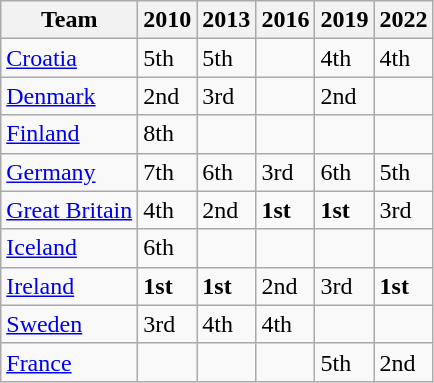<table class="wikitable">
<tr>
<th>Team</th>
<th>2010</th>
<th>2013</th>
<th>2016</th>
<th>2019</th>
<th>2022</th>
</tr>
<tr>
<td> <a href='#'>Croatia</a></td>
<td>5th</td>
<td>5th</td>
<td></td>
<td>4th</td>
<td>4th</td>
</tr>
<tr>
<td> <a href='#'>Denmark</a></td>
<td>2nd</td>
<td>3rd</td>
<td></td>
<td>2nd</td>
<td></td>
</tr>
<tr>
<td> <a href='#'>Finland</a></td>
<td>8th</td>
<td></td>
<td></td>
<td></td>
<td></td>
</tr>
<tr>
<td> <a href='#'>Germany</a></td>
<td>7th</td>
<td>6th</td>
<td>3rd</td>
<td>6th</td>
<td>5th</td>
</tr>
<tr>
<td> <a href='#'>Great Britain</a></td>
<td>4th</td>
<td>2nd</td>
<td><strong>1st</strong></td>
<td><strong>1st</strong></td>
<td>3rd</td>
</tr>
<tr>
<td> <a href='#'>Iceland</a></td>
<td>6th</td>
<td></td>
<td></td>
<td></td>
<td></td>
</tr>
<tr>
<td> <a href='#'>Ireland</a></td>
<td><strong>1st</strong></td>
<td><strong>1st</strong></td>
<td>2nd</td>
<td>3rd</td>
<td><strong>1st</strong></td>
</tr>
<tr>
<td> <a href='#'>Sweden</a></td>
<td>3rd</td>
<td>4th</td>
<td>4th</td>
<td></td>
<td></td>
</tr>
<tr>
<td> <a href='#'>France</a></td>
<td></td>
<td></td>
<td></td>
<td>5th</td>
<td>2nd</td>
</tr>
</table>
